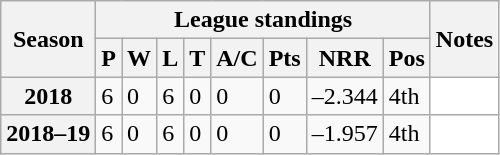<table class="wikitable sortable">
<tr>
<th scope="col" rowspan="2">Season</th>
<th scope="col" colspan="8">League standings</th>
<th scope="col" rowspan="2">Notes</th>
</tr>
<tr>
<th scope="col">P</th>
<th scope="col">W</th>
<th scope="col">L</th>
<th scope="col">T</th>
<th scope="col">A/C</th>
<th scope="col">Pts</th>
<th scope="col">NRR</th>
<th scope="col">Pos</th>
</tr>
<tr>
<th scope="row">2018</th>
<td>6</td>
<td>0</td>
<td>6</td>
<td>0</td>
<td>0</td>
<td>0</td>
<td>–2.344</td>
<td>4th</td>
<td style="background: white;"></td>
</tr>
<tr>
<th scope="row">2018–19</th>
<td>6</td>
<td>0</td>
<td>6</td>
<td>0</td>
<td>0</td>
<td>0</td>
<td>–1.957</td>
<td>4th</td>
<td style="background: white;"></td>
</tr>
</table>
